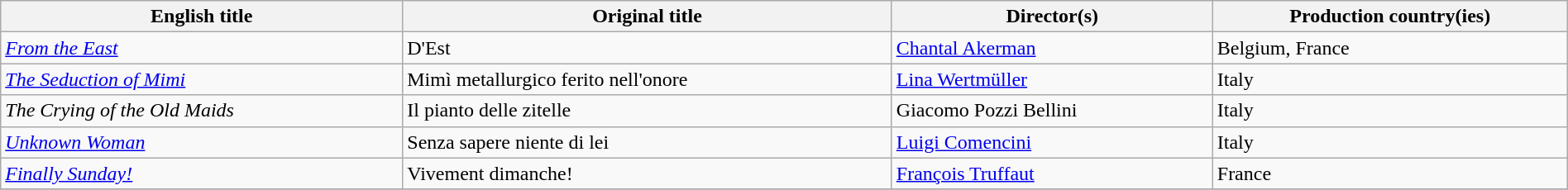<table class="sortable wikitable" style="width:100%; margin-bottom:4px" cellpadding="5">
<tr>
<th scope="col">English title</th>
<th scope="col">Original title</th>
<th scope="col">Director(s)</th>
<th scope="col">Production country(ies)</th>
</tr>
<tr>
<td><em><a href='#'>From the East</a></em></td>
<td>D'Est</td>
<td><a href='#'>Chantal Akerman</a></td>
<td>Belgium, France</td>
</tr>
<tr>
<td><em><a href='#'>The Seduction of Mimi</a></em></td>
<td>Mimì metallurgico ferito nell'onore</td>
<td><a href='#'>Lina Wertmüller</a></td>
<td>Italy</td>
</tr>
<tr>
<td><em>The Crying of the Old Maids</em></td>
<td>Il pianto delle zitelle</td>
<td>Giacomo Pozzi Bellini</td>
<td>Italy</td>
</tr>
<tr>
<td><em><a href='#'>Unknown Woman</a></em></td>
<td>Senza sapere niente di lei</td>
<td><a href='#'>Luigi Comencini</a></td>
<td>Italy</td>
</tr>
<tr>
<td><em><a href='#'>Finally Sunday!</a></em></td>
<td>Vivement dimanche!</td>
<td><a href='#'>François Truffaut</a></td>
<td>France</td>
</tr>
<tr>
</tr>
</table>
